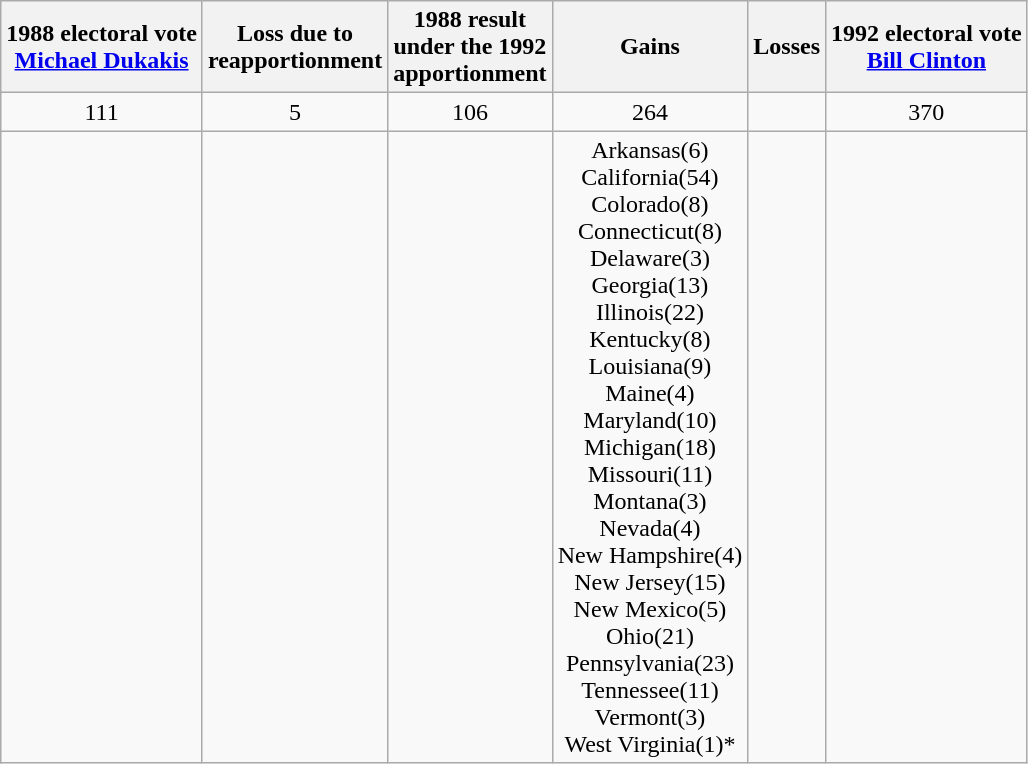<table class="wikitable" style="text-align:center">
<tr>
<th>1988 electoral vote<br><a href='#'>Michael Dukakis</a></th>
<th>Loss due to<br>reapportionment</th>
<th>1988 result<br>under the 1992<br>apportionment</th>
<th>Gains</th>
<th>Losses</th>
<th>1992 electoral vote<br><a href='#'>Bill Clinton</a></th>
</tr>
<tr>
<td>111</td>
<td> 5</td>
<td>106</td>
<td> 264</td>
<td></td>
<td>370</td>
</tr>
<tr>
<td></td>
<td></td>
<td></td>
<td>Arkansas(6)<br>California(54)<br>Colorado(8)<br>Connecticut(8)<br>Delaware(3)<br>Georgia(13)<br>Illinois(22)<br>Kentucky(8)<br>Louisiana(9)<br>Maine(4)<br>Maryland(10)<br>Michigan(18)<br>Missouri(11)<br>Montana(3)<br>Nevada(4)<br>New Hampshire(4)<br>New Jersey(15)<br>New Mexico(5)<br>Ohio(21)<br>Pennsylvania(23)<br>Tennessee(11)<br>Vermont(3)<br>West Virginia(1)*</td>
<td></td>
<td></td>
</tr>
</table>
